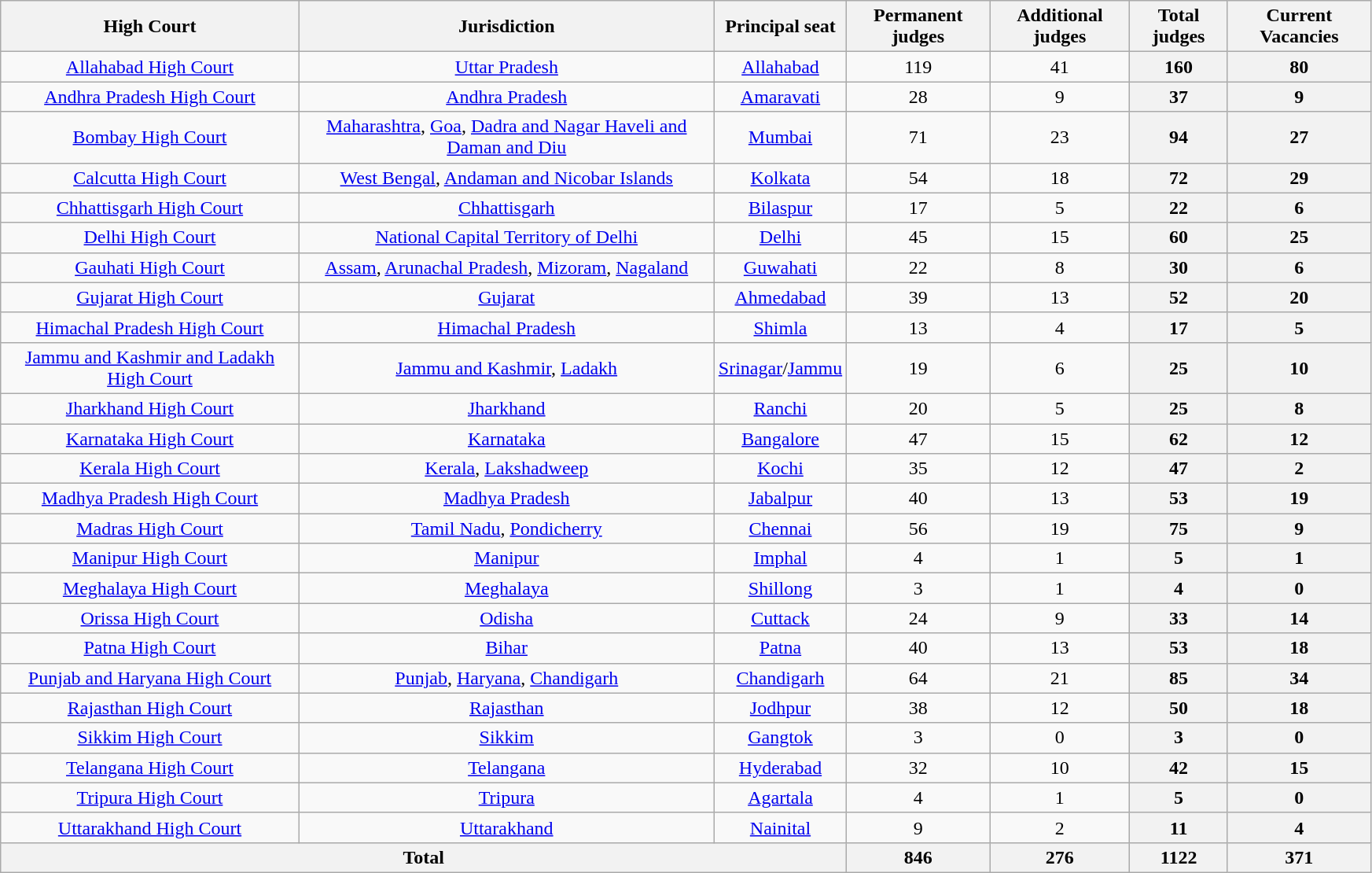<table class="wikitable sortable static-row-numbers static-row-header" style="text-align:center" width="92%">
<tr>
<th>High Court</th>
<th>Jurisdiction</th>
<th>Principal seat</th>
<th>Permanent judges</th>
<th>Additional judges</th>
<th>Total judges</th>
<th>Current Vacancies</th>
</tr>
<tr>
<td><a href='#'>Allahabad High Court</a></td>
<td><a href='#'>Uttar Pradesh</a></td>
<td><a href='#'>Allahabad</a></td>
<td>119</td>
<td>41</td>
<th>160</th>
<th>80</th>
</tr>
<tr>
<td><a href='#'>Andhra Pradesh High Court</a></td>
<td><a href='#'>Andhra Pradesh</a></td>
<td><a href='#'>Amaravati</a></td>
<td>28</td>
<td>9</td>
<th>37</th>
<th>9</th>
</tr>
<tr>
<td><a href='#'>Bombay High Court</a></td>
<td><a href='#'>Maharashtra</a>, <a href='#'>Goa</a>, <a href='#'>Dadra and Nagar Haveli and Daman and Diu</a></td>
<td><a href='#'>Mumbai</a></td>
<td>71</td>
<td>23</td>
<th>94</th>
<th>27</th>
</tr>
<tr>
<td><a href='#'>Calcutta High Court</a></td>
<td><a href='#'>West Bengal</a>, <a href='#'>Andaman and Nicobar Islands</a></td>
<td><a href='#'>Kolkata</a></td>
<td>54</td>
<td>18</td>
<th>72</th>
<th>29</th>
</tr>
<tr>
<td><a href='#'>Chhattisgarh High Court</a></td>
<td><a href='#'>Chhattisgarh</a></td>
<td><a href='#'>Bilaspur</a></td>
<td>17</td>
<td>5</td>
<th>22</th>
<th>6</th>
</tr>
<tr>
<td><a href='#'>Delhi High Court</a></td>
<td><a href='#'>National Capital Territory of Delhi</a></td>
<td><a href='#'>Delhi</a></td>
<td>45</td>
<td>15</td>
<th>60</th>
<th>25</th>
</tr>
<tr>
<td><a href='#'>Gauhati High Court</a></td>
<td><a href='#'>Assam</a>, <a href='#'>Arunachal Pradesh</a>, <a href='#'>Mizoram</a>, <a href='#'>Nagaland</a></td>
<td><a href='#'>Guwahati</a></td>
<td>22</td>
<td>8</td>
<th>30</th>
<th>6</th>
</tr>
<tr>
<td><a href='#'>Gujarat High Court</a></td>
<td><a href='#'>Gujarat</a></td>
<td><a href='#'>Ahmedabad</a></td>
<td>39</td>
<td>13</td>
<th>52</th>
<th>20</th>
</tr>
<tr>
<td><a href='#'>Himachal Pradesh High Court</a></td>
<td><a href='#'>Himachal Pradesh</a></td>
<td><a href='#'>Shimla</a></td>
<td>13</td>
<td>4</td>
<th>17</th>
<th>5</th>
</tr>
<tr>
<td><a href='#'>Jammu and Kashmir and Ladakh High Court</a></td>
<td><a href='#'>Jammu and Kashmir</a>, <a href='#'>Ladakh</a></td>
<td><a href='#'>Srinagar</a>/<a href='#'>Jammu</a></td>
<td>19</td>
<td>6</td>
<th>25</th>
<th>10</th>
</tr>
<tr>
<td><a href='#'>Jharkhand High Court</a></td>
<td><a href='#'>Jharkhand</a></td>
<td><a href='#'>Ranchi</a></td>
<td>20</td>
<td>5</td>
<th>25</th>
<th>8</th>
</tr>
<tr>
<td><a href='#'>Karnataka High Court</a></td>
<td><a href='#'>Karnataka</a></td>
<td><a href='#'>Bangalore</a></td>
<td>47</td>
<td>15</td>
<th>62</th>
<th>12</th>
</tr>
<tr>
<td><a href='#'>Kerala High Court</a></td>
<td><a href='#'>Kerala</a>, <a href='#'>Lakshadweep</a></td>
<td><a href='#'>Kochi</a></td>
<td>35</td>
<td>12</td>
<th>47</th>
<th>2</th>
</tr>
<tr>
<td><a href='#'>Madhya Pradesh High Court</a></td>
<td><a href='#'>Madhya Pradesh</a></td>
<td><a href='#'>Jabalpur</a></td>
<td>40</td>
<td>13</td>
<th>53</th>
<th>19</th>
</tr>
<tr>
<td><a href='#'>Madras High Court</a></td>
<td><a href='#'>Tamil Nadu</a>, <a href='#'>Pondicherry</a></td>
<td><a href='#'>Chennai</a></td>
<td>56</td>
<td>19</td>
<th>75</th>
<th>9</th>
</tr>
<tr>
<td><a href='#'>Manipur High Court</a></td>
<td><a href='#'>Manipur</a></td>
<td><a href='#'>Imphal</a></td>
<td>4</td>
<td>1</td>
<th>5</th>
<th>1</th>
</tr>
<tr>
<td><a href='#'>Meghalaya High Court</a></td>
<td><a href='#'>Meghalaya</a></td>
<td><a href='#'>Shillong</a></td>
<td>3</td>
<td>1</td>
<th>4</th>
<th>0</th>
</tr>
<tr>
<td><a href='#'>Orissa High Court</a></td>
<td><a href='#'>Odisha</a></td>
<td><a href='#'>Cuttack</a></td>
<td>24</td>
<td>9</td>
<th>33</th>
<th>14</th>
</tr>
<tr>
<td><a href='#'>Patna High Court</a></td>
<td><a href='#'>Bihar</a></td>
<td><a href='#'>Patna</a></td>
<td>40</td>
<td>13</td>
<th>53</th>
<th>18</th>
</tr>
<tr>
<td><a href='#'>Punjab and Haryana High Court</a></td>
<td><a href='#'>Punjab</a>, <a href='#'>Haryana</a>, <a href='#'>Chandigarh</a></td>
<td><a href='#'>Chandigarh</a></td>
<td>64</td>
<td>21</td>
<th>85</th>
<th>34</th>
</tr>
<tr>
<td><a href='#'>Rajasthan High Court</a></td>
<td><a href='#'>Rajasthan</a></td>
<td><a href='#'>Jodhpur</a></td>
<td>38</td>
<td>12</td>
<th>50</th>
<th>18</th>
</tr>
<tr>
<td><a href='#'>Sikkim High Court</a></td>
<td><a href='#'>Sikkim</a></td>
<td><a href='#'>Gangtok</a></td>
<td>3</td>
<td>0</td>
<th>3</th>
<th>0</th>
</tr>
<tr>
<td><a href='#'>Telangana High Court</a></td>
<td><a href='#'>Telangana</a></td>
<td><a href='#'>Hyderabad</a></td>
<td>32</td>
<td>10</td>
<th>42</th>
<th>15</th>
</tr>
<tr>
<td><a href='#'>Tripura High Court</a></td>
<td><a href='#'>Tripura</a></td>
<td><a href='#'>Agartala</a></td>
<td>4</td>
<td>1</td>
<th>5</th>
<th>0</th>
</tr>
<tr>
<td><a href='#'>Uttarakhand High Court</a></td>
<td><a href='#'>Uttarakhand</a></td>
<td><a href='#'>Nainital</a></td>
<td>9</td>
<td>2</td>
<th>11</th>
<th>4</th>
</tr>
<tr>
<th colspan="3">Total</th>
<th>846</th>
<th>276</th>
<th>1122</th>
<th>371</th>
</tr>
</table>
